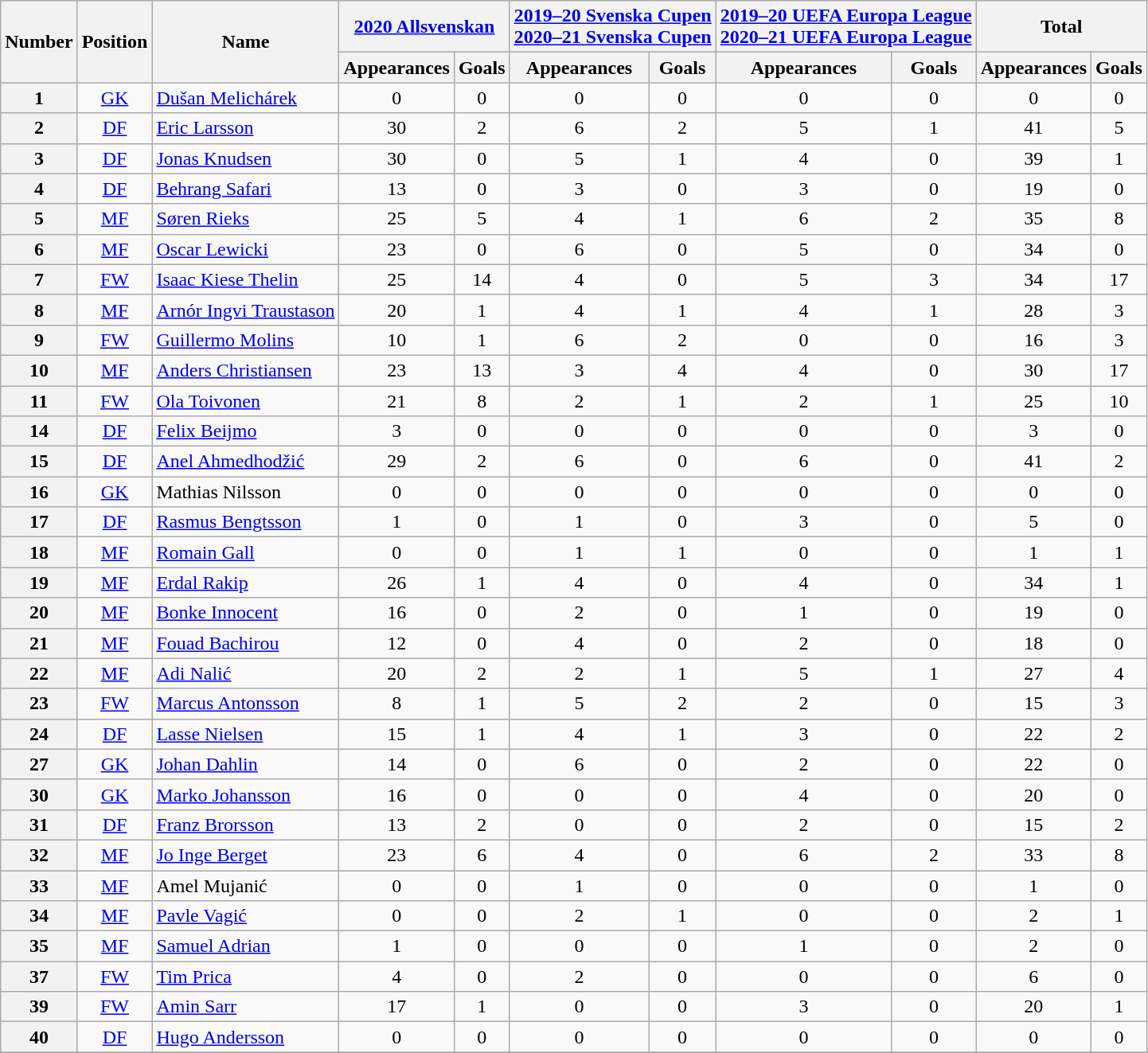<table class="wikitable sortable plainrowheaders" style="text-align:center">
<tr>
<th rowspan="2" scope="col">Number</th>
<th rowspan="2" scope="col">Position</th>
<th rowspan="2" scope="col">Name</th>
<th colspan="2"><a href='#'>2020 Allsvenskan</a></th>
<th colspan="2"><a href='#'>2019–20 Svenska Cupen</a><br><a href='#'>2020–21 Svenska Cupen</a></th>
<th colspan="2"><a href='#'>2019–20 UEFA Europa League</a><br><a href='#'>2020–21 UEFA Europa League</a></th>
<th colspan="2">Total</th>
</tr>
<tr>
<th>Appearances</th>
<th>Goals</th>
<th>Appearances</th>
<th>Goals</th>
<th>Appearances</th>
<th>Goals</th>
<th>Appearances</th>
<th>Goals</th>
</tr>
<tr>
<th style="text-align:center" scope="row">1</th>
<td><a href='#'>GK</a></td>
<td style="text-align:left;"><a href='#'>Dušan Melichárek</a><br></td>
<td>0</td>
<td>0<br></td>
<td>0</td>
<td>0<br></td>
<td>0</td>
<td>0<br></td>
<td>0</td>
<td>0</td>
</tr>
<tr>
<th style="text-align:center" scope="row">2</th>
<td><a href='#'>DF</a></td>
<td style="text-align:left;"><a href='#'>Eric Larsson</a><br></td>
<td>30</td>
<td>2<br></td>
<td>6</td>
<td>2<br></td>
<td>5</td>
<td>1<br></td>
<td>41</td>
<td>5</td>
</tr>
<tr>
<th style="text-align:center" scope="row">3</th>
<td><a href='#'>DF</a></td>
<td style="text-align:left;"><a href='#'>Jonas Knudsen</a><br></td>
<td>30</td>
<td>0<br></td>
<td>5</td>
<td>1<br></td>
<td>4</td>
<td>0<br></td>
<td>39</td>
<td>1</td>
</tr>
<tr>
<th style="text-align:center" scope="row">4</th>
<td><a href='#'>DF</a></td>
<td style="text-align:left;"><a href='#'>Behrang Safari</a><br></td>
<td>13</td>
<td>0<br></td>
<td>3</td>
<td>0<br></td>
<td>3</td>
<td>0<br></td>
<td>19</td>
<td>0</td>
</tr>
<tr>
<th style="text-align:center" scope="row">5</th>
<td><a href='#'>MF</a></td>
<td style="text-align:left;"><a href='#'>Søren Rieks</a><br></td>
<td>25</td>
<td>5<br></td>
<td>4</td>
<td>1<br></td>
<td>6</td>
<td>2<br></td>
<td>35</td>
<td>8</td>
</tr>
<tr>
<th style="text-align:center" scope="row">6</th>
<td><a href='#'>MF</a></td>
<td style="text-align:left;"><a href='#'>Oscar Lewicki</a><br></td>
<td>23</td>
<td>0<br></td>
<td>6</td>
<td>0<br></td>
<td>5</td>
<td>0<br></td>
<td>34</td>
<td>0</td>
</tr>
<tr>
<th style="text-align:center" scope="row">7</th>
<td><a href='#'>FW</a></td>
<td style="text-align:left;"><a href='#'>Isaac Kiese Thelin</a><br></td>
<td>25</td>
<td>14<br></td>
<td>4</td>
<td>0<br></td>
<td>5</td>
<td>3<br></td>
<td>34</td>
<td>17</td>
</tr>
<tr>
<th style="text-align:center" scope="row">8</th>
<td><a href='#'>MF</a></td>
<td style="text-align:left;"><a href='#'>Arnór Ingvi Traustason</a><br></td>
<td>20</td>
<td>1<br></td>
<td>4</td>
<td>1<br></td>
<td>4</td>
<td>1<br></td>
<td>28</td>
<td>3</td>
</tr>
<tr>
<th style="text-align:center" scope="row">9</th>
<td><a href='#'>FW</a></td>
<td style="text-align:left;"><a href='#'>Guillermo Molins</a><br></td>
<td>10</td>
<td>1<br></td>
<td>6</td>
<td>2<br></td>
<td>0</td>
<td>0<br></td>
<td>16</td>
<td>3</td>
</tr>
<tr>
<th style="text-align:center" scope="row">10</th>
<td><a href='#'>MF</a></td>
<td style="text-align:left;"><a href='#'>Anders Christiansen</a><br></td>
<td>23</td>
<td>13<br></td>
<td>3</td>
<td>4<br></td>
<td>4</td>
<td>0<br></td>
<td>30</td>
<td>17</td>
</tr>
<tr>
<th style="text-align:center" scope="row">11</th>
<td><a href='#'>FW</a></td>
<td style="text-align:left;"><a href='#'>Ola Toivonen</a><br></td>
<td>21</td>
<td>8<br></td>
<td>2</td>
<td>1<br></td>
<td>2</td>
<td>1<br></td>
<td>25</td>
<td>10</td>
</tr>
<tr>
<th style="text-align:center" scope="row">14</th>
<td><a href='#'>DF</a></td>
<td style="text-align:left;"><a href='#'>Felix Beijmo</a><br></td>
<td>3</td>
<td>0<br></td>
<td>0</td>
<td>0<br></td>
<td>0</td>
<td>0<br></td>
<td>3</td>
<td>0</td>
</tr>
<tr>
<th style="text-align:center" scope="row">15</th>
<td><a href='#'>DF</a></td>
<td style="text-align:left;"><a href='#'>Anel Ahmedhodžić</a><br></td>
<td>29</td>
<td>2<br></td>
<td>6</td>
<td>0<br></td>
<td>6</td>
<td>0<br></td>
<td>41</td>
<td>2</td>
</tr>
<tr>
<th style="text-align:center" scope="row">16</th>
<td><a href='#'>GK</a></td>
<td style="text-align:left;">Mathias Nilsson<br></td>
<td>0</td>
<td>0<br></td>
<td>0</td>
<td>0<br></td>
<td>0</td>
<td>0<br></td>
<td>0</td>
<td>0</td>
</tr>
<tr>
<th style="text-align:center" scope="row">17</th>
<td><a href='#'>DF</a></td>
<td style="text-align:left;"><a href='#'>Rasmus Bengtsson</a><br></td>
<td>1</td>
<td>0<br></td>
<td>1</td>
<td>0<br></td>
<td>3</td>
<td>0<br></td>
<td>5</td>
<td>0</td>
</tr>
<tr>
<th style="text-align:center" scope="row">18</th>
<td><a href='#'>MF</a></td>
<td style="text-align:left;"><a href='#'>Romain Gall</a><br></td>
<td>0</td>
<td>0<br></td>
<td>1</td>
<td>1<br></td>
<td>0</td>
<td>0<br></td>
<td>1</td>
<td>1</td>
</tr>
<tr>
<th style="text-align:center" scope="row">19</th>
<td><a href='#'>MF</a></td>
<td style="text-align:left;"><a href='#'>Erdal Rakip</a><br></td>
<td>26</td>
<td>1<br></td>
<td>4</td>
<td>0<br></td>
<td>4</td>
<td>0<br></td>
<td>34</td>
<td>1</td>
</tr>
<tr>
<th style="text-align:center" scope="row">20</th>
<td><a href='#'>MF</a></td>
<td style="text-align:left;"><a href='#'>Bonke Innocent</a><br></td>
<td>16</td>
<td>0<br></td>
<td>2</td>
<td>0<br></td>
<td>1</td>
<td>0<br></td>
<td>19</td>
<td>0</td>
</tr>
<tr>
<th style="text-align:center" scope="row">21</th>
<td><a href='#'>MF</a></td>
<td style="text-align:left;"><a href='#'>Fouad Bachirou</a><br></td>
<td>12</td>
<td>0<br></td>
<td>4</td>
<td>0<br></td>
<td>2</td>
<td>0<br></td>
<td>18</td>
<td>0</td>
</tr>
<tr>
<th style="text-align:center" scope="row">22</th>
<td><a href='#'>MF</a></td>
<td style="text-align:left;"><a href='#'>Adi Nalić</a><br></td>
<td>20</td>
<td>2<br></td>
<td>2</td>
<td>1<br></td>
<td>5</td>
<td>1<br></td>
<td>27</td>
<td>4</td>
</tr>
<tr>
<th style="text-align:center" scope="row">23</th>
<td><a href='#'>FW</a></td>
<td style="text-align:left;"><a href='#'>Marcus Antonsson</a><br></td>
<td>8</td>
<td>1<br></td>
<td>5</td>
<td>2<br></td>
<td>2</td>
<td>0<br></td>
<td>15</td>
<td>3</td>
</tr>
<tr>
<th style="text-align:center" scope="row">24</th>
<td><a href='#'>DF</a></td>
<td style="text-align:left;"><a href='#'>Lasse Nielsen</a><br></td>
<td>15</td>
<td>1<br></td>
<td>4</td>
<td>1<br></td>
<td>3</td>
<td>0<br></td>
<td>22</td>
<td>2</td>
</tr>
<tr>
<th style="text-align:center" scope="row">27</th>
<td><a href='#'>GK</a></td>
<td style="text-align:left;"><a href='#'>Johan Dahlin</a><br></td>
<td>14</td>
<td>0<br></td>
<td>6</td>
<td>0<br></td>
<td>2</td>
<td>0<br></td>
<td>22</td>
<td>0</td>
</tr>
<tr>
<th style="text-align:center" scope="row">30</th>
<td><a href='#'>GK</a></td>
<td style="text-align:left;"><a href='#'>Marko Johansson</a><br></td>
<td>16</td>
<td>0<br></td>
<td>0</td>
<td>0<br></td>
<td>4</td>
<td>0<br></td>
<td>20</td>
<td>0</td>
</tr>
<tr>
<th style="text-align:center" scope="row">31</th>
<td><a href='#'>DF</a></td>
<td style="text-align:left;"><a href='#'>Franz Brorsson</a><br></td>
<td>13</td>
<td>2<br></td>
<td>0</td>
<td>0<br></td>
<td>2</td>
<td>0<br></td>
<td>15</td>
<td>2</td>
</tr>
<tr>
<th style="text-align:center" scope="row">32</th>
<td><a href='#'>MF</a></td>
<td style="text-align:left;"><a href='#'>Jo Inge Berget</a><br></td>
<td>23</td>
<td>6<br></td>
<td>4</td>
<td>0<br></td>
<td>6</td>
<td>2<br></td>
<td>33</td>
<td>8</td>
</tr>
<tr>
<th style="text-align:center" scope="row">33</th>
<td><a href='#'>MF</a></td>
<td style="text-align:left;">Amel Mujanić<br></td>
<td>0</td>
<td>0<br></td>
<td>1</td>
<td>0<br></td>
<td>0</td>
<td>0<br></td>
<td>1</td>
<td>0</td>
</tr>
<tr>
<th style="text-align:center" scope="row">34</th>
<td><a href='#'>MF</a></td>
<td style="text-align:left;"><a href='#'>Pavle Vagić</a><br></td>
<td>0</td>
<td>0<br></td>
<td>2</td>
<td>1<br></td>
<td>0</td>
<td>0<br></td>
<td>2</td>
<td>1</td>
</tr>
<tr>
<th style="text-align:center" scope="row">35</th>
<td><a href='#'>MF</a></td>
<td style="text-align:left;"><a href='#'>Samuel Adrian</a><br></td>
<td>1</td>
<td>0<br></td>
<td>0</td>
<td>0<br></td>
<td>1</td>
<td>0<br></td>
<td>2</td>
<td>0</td>
</tr>
<tr>
<th style="text-align:center" scope="row">37</th>
<td><a href='#'>FW</a></td>
<td style="text-align:left;"><a href='#'>Tim Prica</a><br></td>
<td>4</td>
<td>0<br></td>
<td>2</td>
<td>0<br></td>
<td>0</td>
<td>0<br></td>
<td>6</td>
<td>0</td>
</tr>
<tr>
<th style="text-align:center" scope="row">39</th>
<td><a href='#'>FW</a></td>
<td style="text-align:left;"><a href='#'>Amin Sarr</a><br></td>
<td>17</td>
<td>1<br></td>
<td>0</td>
<td>0<br></td>
<td>3</td>
<td>0<br></td>
<td>20</td>
<td>1</td>
</tr>
<tr>
<th style="text-align:center" scope="row">40</th>
<td><a href='#'>DF</a></td>
<td style="text-align:left;"><a href='#'>Hugo Andersson</a><br></td>
<td>0</td>
<td>0<br></td>
<td>0</td>
<td>0<br></td>
<td>0</td>
<td>0<br></td>
<td>0</td>
<td>0</td>
</tr>
<tr>
</tr>
</table>
